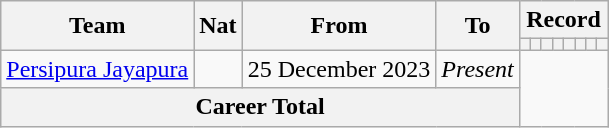<table class="wikitable" style="text-align: center;">
<tr>
<th rowspan="2">Team</th>
<th rowspan="2">Nat</th>
<th rowspan="2">From</th>
<th rowspan="2">To</th>
<th colspan="8">Record</th>
</tr>
<tr>
<th></th>
<th></th>
<th></th>
<th></th>
<th></th>
<th></th>
<th></th>
<th></th>
</tr>
<tr>
<td align="left"><a href='#'>Persipura Jayapura</a></td>
<td></td>
<td align="left">25 December 2023</td>
<td align="left"><em>Present</em><br></td>
</tr>
<tr>
<th colspan="4">Career Total<br></th>
</tr>
</table>
